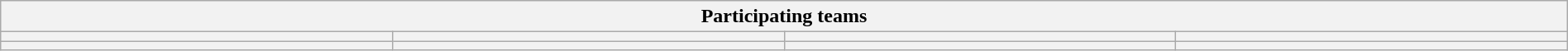<table class="wikitable" style="width:100%;">
<tr>
<th colspan=4><strong>Participating teams</strong></th>
</tr>
<tr>
<th style="width:25%;"></th>
<th style="width:25%;"></th>
<th style="width:25%;"></th>
<th style="width:25%;"></th>
</tr>
<tr>
<th style="width:25%;"></th>
<th style="width:25%;"></th>
<th style="width:25%;"></th>
<th style="width:25%;"></th>
</tr>
</table>
